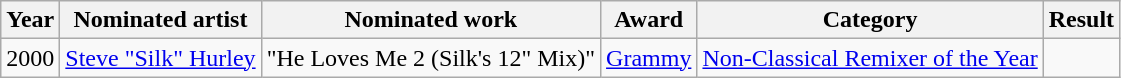<table class="wikitable">
<tr>
<th>Year</th>
<th>Nominated artist</th>
<th>Nominated work</th>
<th>Award</th>
<th>Category</th>
<th>Result</th>
</tr>
<tr>
<td>2000</td>
<td><a href='#'>Steve "Silk" Hurley</a></td>
<td>"He Loves Me 2 (Silk's 12" Mix)"</td>
<td><a href='#'>Grammy</a></td>
<td><a href='#'>Non-Classical Remixer of the Year</a></td>
<td></td>
</tr>
</table>
